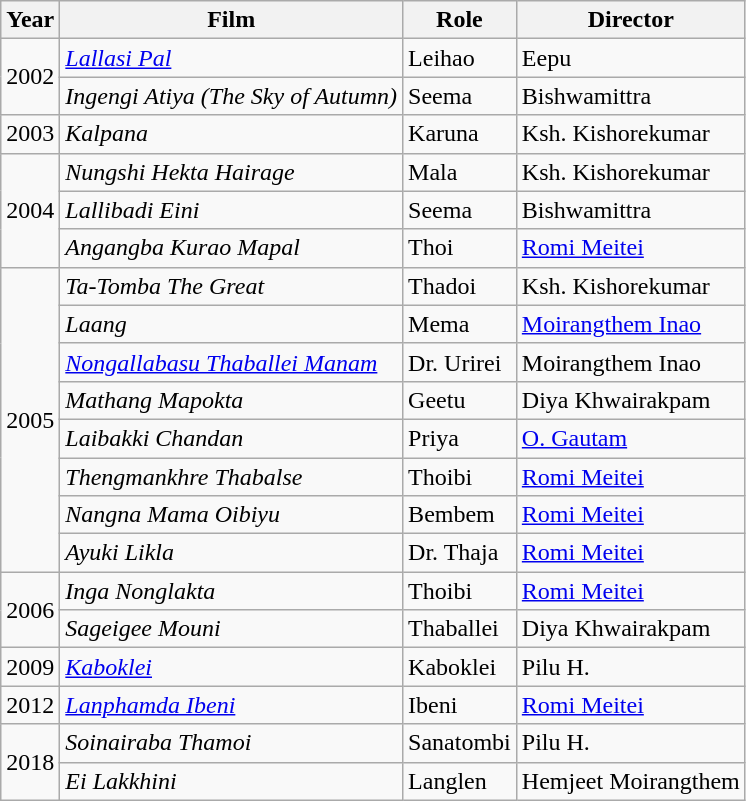<table class="wikitable sortable">
<tr>
<th>Year</th>
<th>Film</th>
<th>Role</th>
<th>Director</th>
</tr>
<tr>
<td rowspan="2">2002</td>
<td><em><a href='#'>Lallasi Pal</a></em></td>
<td>Leihao</td>
<td>Eepu</td>
</tr>
<tr>
<td><em>Ingengi Atiya (The Sky of Autumn)</em></td>
<td>Seema</td>
<td>Bishwamittra</td>
</tr>
<tr>
<td>2003</td>
<td><em>Kalpana</em></td>
<td>Karuna</td>
<td>Ksh. Kishorekumar</td>
</tr>
<tr>
<td rowspan="3">2004</td>
<td><em>Nungshi Hekta Hairage</em></td>
<td>Mala</td>
<td>Ksh. Kishorekumar</td>
</tr>
<tr>
<td><em>Lallibadi Eini</em></td>
<td>Seema</td>
<td>Bishwamittra</td>
</tr>
<tr>
<td><em>Angangba Kurao Mapal</em></td>
<td>Thoi</td>
<td><a href='#'>Romi Meitei</a></td>
</tr>
<tr>
<td rowspan="8">2005</td>
<td><em>Ta-Tomba The Great</em></td>
<td>Thadoi</td>
<td>Ksh. Kishorekumar</td>
</tr>
<tr>
<td><em>Laang</em></td>
<td>Mema</td>
<td><a href='#'>Moirangthem Inao</a></td>
</tr>
<tr>
<td><em><a href='#'>Nongallabasu Thaballei Manam</a></em></td>
<td>Dr. Urirei</td>
<td>Moirangthem Inao</td>
</tr>
<tr>
<td><em>Mathang Mapokta</em></td>
<td>Geetu</td>
<td>Diya Khwairakpam</td>
</tr>
<tr>
<td><em>Laibakki Chandan</em></td>
<td>Priya</td>
<td><a href='#'>O. Gautam</a></td>
</tr>
<tr>
<td><em>Thengmankhre Thabalse</em></td>
<td>Thoibi</td>
<td><a href='#'>Romi Meitei</a></td>
</tr>
<tr>
<td><em>Nangna Mama Oibiyu</em></td>
<td>Bembem</td>
<td><a href='#'>Romi Meitei</a></td>
</tr>
<tr>
<td><em>Ayuki Likla</em></td>
<td>Dr. Thaja</td>
<td><a href='#'>Romi Meitei</a></td>
</tr>
<tr>
<td rowspan="2">2006</td>
<td><em>Inga Nonglakta</em></td>
<td>Thoibi</td>
<td><a href='#'>Romi Meitei</a></td>
</tr>
<tr>
<td><em>Sageigee Mouni</em></td>
<td>Thaballei</td>
<td>Diya Khwairakpam</td>
</tr>
<tr>
<td>2009</td>
<td><em><a href='#'>Kaboklei</a></em></td>
<td>Kaboklei</td>
<td>Pilu H.</td>
</tr>
<tr>
<td>2012</td>
<td><em><a href='#'>Lanphamda Ibeni</a></em></td>
<td>Ibeni</td>
<td><a href='#'>Romi Meitei</a></td>
</tr>
<tr>
<td rowspan="2">2018</td>
<td><em>Soinairaba Thamoi</em></td>
<td>Sanatombi</td>
<td>Pilu H.</td>
</tr>
<tr>
<td><em>Ei Lakkhini</em></td>
<td>Langlen</td>
<td>Hemjeet Moirangthem</td>
</tr>
</table>
